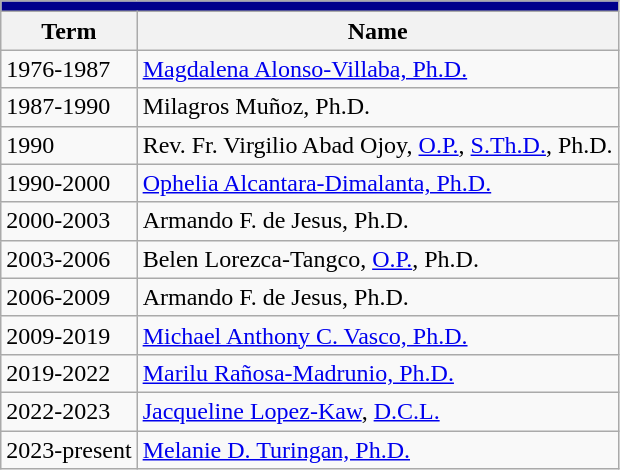<table class="wikitable">
<tr>
<td colspan="2" style="background: #00008B;"></td>
</tr>
<tr>
<th>Term</th>
<th>Name</th>
</tr>
<tr>
<td>1976-1987</td>
<td><a href='#'>Magdalena Alonso-Villaba, Ph.D.</a></td>
</tr>
<tr>
<td>1987-1990</td>
<td>Milagros Muñoz, Ph.D.</td>
</tr>
<tr>
<td>1990</td>
<td>Rev. Fr. Virgilio Abad Ojoy, <a href='#'>O.P.</a>, <a href='#'>S.Th.D.</a>, Ph.D.</td>
</tr>
<tr>
<td>1990-2000</td>
<td><a href='#'>Ophelia Alcantara-Dimalanta, Ph.D.</a></td>
</tr>
<tr>
<td>2000-2003</td>
<td>Armando F. de Jesus, Ph.D.</td>
</tr>
<tr>
<td>2003-2006</td>
<td>Belen Lorezca-Tangco, <a href='#'>O.P.</a>, Ph.D.</td>
</tr>
<tr>
<td>2006-2009</td>
<td>Armando F. de Jesus, Ph.D.</td>
</tr>
<tr>
<td>2009-2019</td>
<td><a href='#'>Michael Anthony C. Vasco, Ph.D.</a></td>
</tr>
<tr>
<td>2019-2022</td>
<td><a href='#'>Marilu Rañosa-Madrunio, Ph.D.</a></td>
</tr>
<tr>
<td>2022-2023</td>
<td><a href='#'>Jacqueline Lopez-Kaw</a>, <a href='#'>D.C.L.</a></td>
</tr>
<tr>
<td>2023-present</td>
<td><a href='#'>Melanie D. Turingan, Ph.D.</a></td>
</tr>
</table>
